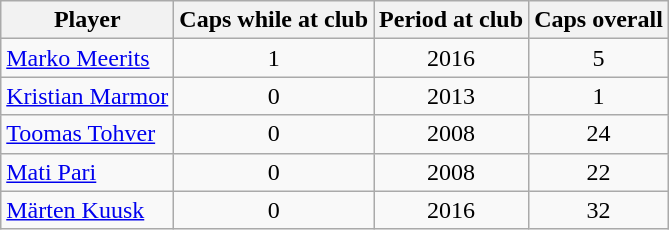<table class="wikitable" style="text-align:center">
<tr>
<th>Player</th>
<th>Caps while at club</th>
<th>Period at club</th>
<th>Caps overall</th>
</tr>
<tr>
<td align=left> <a href='#'>Marko Meerits</a></td>
<td>1</td>
<td>2016</td>
<td>5</td>
</tr>
<tr>
<td align=left> <a href='#'>Kristian Marmor</a></td>
<td>0</td>
<td>2013</td>
<td>1</td>
</tr>
<tr>
<td align=left> <a href='#'>Toomas Tohver</a></td>
<td>0</td>
<td>2008</td>
<td>24</td>
</tr>
<tr>
<td align=left> <a href='#'>Mati Pari</a></td>
<td>0</td>
<td>2008</td>
<td>22</td>
</tr>
<tr>
<td align=left> <a href='#'>Märten Kuusk</a></td>
<td>0</td>
<td>2016</td>
<td>32</td>
</tr>
</table>
